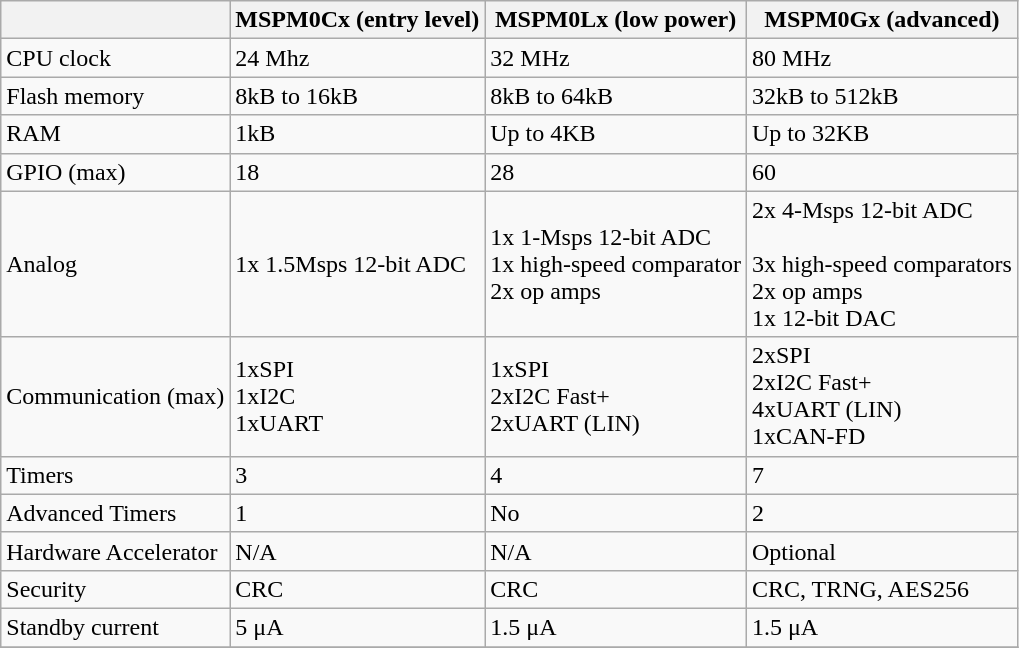<table class="wikitable">
<tr>
<th></th>
<th>MSPM0Cx (entry level)</th>
<th>MSPM0Lx (low power)</th>
<th>MSPM0Gx (advanced)</th>
</tr>
<tr>
<td>CPU clock</td>
<td>24 Mhz</td>
<td>32 MHz</td>
<td>80 MHz</td>
</tr>
<tr>
<td>Flash memory</td>
<td>8kB to 16kB</td>
<td>8kB to 64kB</td>
<td>32kB to 512kB</td>
</tr>
<tr>
<td>RAM</td>
<td>1kB</td>
<td>Up to 4KB</td>
<td>Up to 32KB</td>
</tr>
<tr>
<td>GPIO (max)</td>
<td>18</td>
<td>28</td>
<td>60</td>
</tr>
<tr>
<td>Analog</td>
<td>1x 1.5Msps 12-bit ADC</td>
<td>1x 1-Msps 12-bit ADC <br>1x high-speed comparator<br> 2x op amps</td>
<td>2x 4-Msps 12-bit ADC <br><br>													 3x high-speed comparators   <br>    
													 2x op amps           <br>    
													 1x 12-bit DAC</td>
</tr>
<tr>
<td>Communication (max)</td>
<td>1xSPI<br> 1xI2C <br>1xUART</td>
<td>1xSPI <br>2xI2C Fast+ <br>2xUART (LIN)</td>
<td>2xSPI <br> 2xI2C Fast+ <br>4xUART (LIN)<br> 1xCAN-FD</td>
</tr>
<tr>
<td>Timers</td>
<td>3</td>
<td>4</td>
<td>7</td>
</tr>
<tr>
<td>Advanced Timers</td>
<td>1</td>
<td>No</td>
<td>2</td>
</tr>
<tr>
<td>Hardware Accelerator</td>
<td>N/A</td>
<td>N/A</td>
<td>Optional</td>
</tr>
<tr>
<td>Security</td>
<td>CRC</td>
<td>CRC</td>
<td>CRC, TRNG, AES256</td>
</tr>
<tr>
<td>Standby current</td>
<td>5 μA</td>
<td>1.5 μA</td>
<td>1.5 μA</td>
</tr>
<tr>
</tr>
</table>
